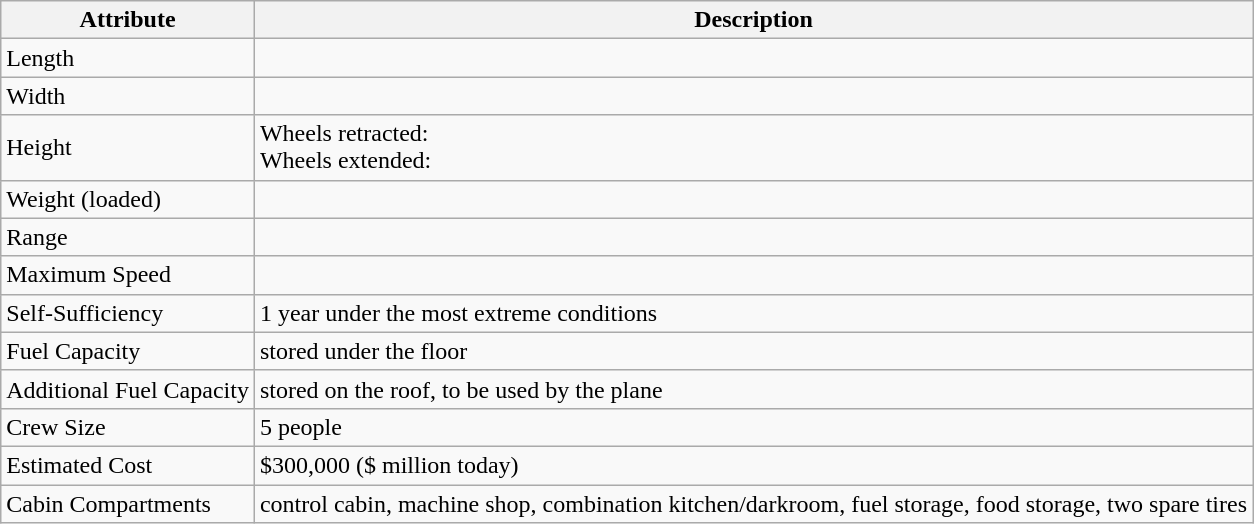<table class="wikitable">
<tr>
<th>Attribute</th>
<th>Description</th>
</tr>
<tr>
<td>Length</td>
<td></td>
</tr>
<tr>
<td>Width</td>
<td></td>
</tr>
<tr>
<td>Height</td>
<td>Wheels retracted: <br>Wheels extended: </td>
</tr>
<tr>
<td>Weight (loaded)</td>
<td></td>
</tr>
<tr>
<td>Range</td>
<td></td>
</tr>
<tr>
<td>Maximum Speed</td>
<td></td>
</tr>
<tr>
<td>Self-Sufficiency</td>
<td>1 year under the most extreme conditions</td>
</tr>
<tr>
<td>Fuel Capacity</td>
<td> stored under the floor</td>
</tr>
<tr>
<td>Additional Fuel Capacity</td>
<td> stored on the roof, to be used by the plane</td>
</tr>
<tr>
<td>Crew Size</td>
<td>5 people</td>
</tr>
<tr>
<td>Estimated Cost</td>
<td>$300,000 ($ million today)</td>
</tr>
<tr>
<td>Cabin Compartments</td>
<td>control cabin, machine shop, combination kitchen/darkroom, fuel storage, food storage, two spare tires</td>
</tr>
</table>
